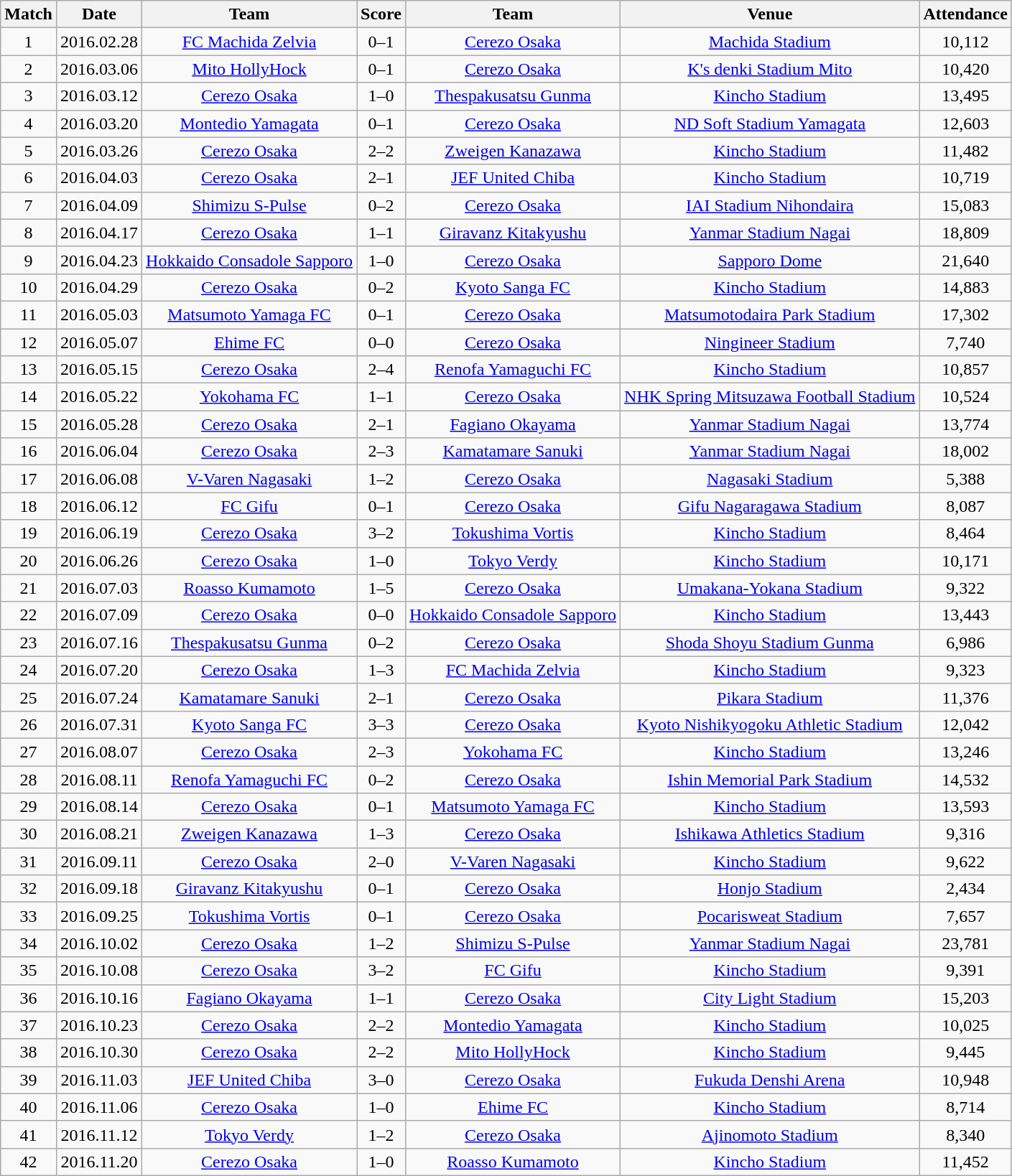<table class="wikitable" style="text-align:center;">
<tr>
<th>Match</th>
<th>Date</th>
<th>Team</th>
<th>Score</th>
<th>Team</th>
<th>Venue</th>
<th>Attendance</th>
</tr>
<tr>
<td>1</td>
<td>2016.02.28</td>
<td><a href='#'>FC Machida Zelvia</a></td>
<td>0–1</td>
<td><a href='#'>Cerezo Osaka</a></td>
<td><a href='#'>Machida Stadium</a></td>
<td>10,112</td>
</tr>
<tr>
<td>2</td>
<td>2016.03.06</td>
<td><a href='#'>Mito HollyHock</a></td>
<td>0–1</td>
<td><a href='#'>Cerezo Osaka</a></td>
<td><a href='#'>K's denki Stadium Mito</a></td>
<td>10,420</td>
</tr>
<tr>
<td>3</td>
<td>2016.03.12</td>
<td><a href='#'>Cerezo Osaka</a></td>
<td>1–0</td>
<td><a href='#'>Thespakusatsu Gunma</a></td>
<td><a href='#'>Kincho Stadium</a></td>
<td>13,495</td>
</tr>
<tr>
<td>4</td>
<td>2016.03.20</td>
<td><a href='#'>Montedio Yamagata</a></td>
<td>0–1</td>
<td><a href='#'>Cerezo Osaka</a></td>
<td><a href='#'>ND Soft Stadium Yamagata</a></td>
<td>12,603</td>
</tr>
<tr>
<td>5</td>
<td>2016.03.26</td>
<td><a href='#'>Cerezo Osaka</a></td>
<td>2–2</td>
<td><a href='#'>Zweigen Kanazawa</a></td>
<td><a href='#'>Kincho Stadium</a></td>
<td>11,482</td>
</tr>
<tr>
<td>6</td>
<td>2016.04.03</td>
<td><a href='#'>Cerezo Osaka</a></td>
<td>2–1</td>
<td><a href='#'>JEF United Chiba</a></td>
<td><a href='#'>Kincho Stadium</a></td>
<td>10,719</td>
</tr>
<tr>
<td>7</td>
<td>2016.04.09</td>
<td><a href='#'>Shimizu S-Pulse</a></td>
<td>0–2</td>
<td><a href='#'>Cerezo Osaka</a></td>
<td><a href='#'>IAI Stadium Nihondaira</a></td>
<td>15,083</td>
</tr>
<tr>
<td>8</td>
<td>2016.04.17</td>
<td><a href='#'>Cerezo Osaka</a></td>
<td>1–1</td>
<td><a href='#'>Giravanz Kitakyushu</a></td>
<td><a href='#'>Yanmar Stadium Nagai</a></td>
<td>18,809</td>
</tr>
<tr>
<td>9</td>
<td>2016.04.23</td>
<td><a href='#'>Hokkaido Consadole Sapporo</a></td>
<td>1–0</td>
<td><a href='#'>Cerezo Osaka</a></td>
<td><a href='#'>Sapporo Dome</a></td>
<td>21,640</td>
</tr>
<tr>
<td>10</td>
<td>2016.04.29</td>
<td><a href='#'>Cerezo Osaka</a></td>
<td>0–2</td>
<td><a href='#'>Kyoto Sanga FC</a></td>
<td><a href='#'>Kincho Stadium</a></td>
<td>14,883</td>
</tr>
<tr>
<td>11</td>
<td>2016.05.03</td>
<td><a href='#'>Matsumoto Yamaga FC</a></td>
<td>0–1</td>
<td><a href='#'>Cerezo Osaka</a></td>
<td><a href='#'>Matsumotodaira Park Stadium</a></td>
<td>17,302</td>
</tr>
<tr>
<td>12</td>
<td>2016.05.07</td>
<td><a href='#'>Ehime FC</a></td>
<td>0–0</td>
<td><a href='#'>Cerezo Osaka</a></td>
<td><a href='#'>Ningineer Stadium</a></td>
<td>7,740</td>
</tr>
<tr>
<td>13</td>
<td>2016.05.15</td>
<td><a href='#'>Cerezo Osaka</a></td>
<td>2–4</td>
<td><a href='#'>Renofa Yamaguchi FC</a></td>
<td><a href='#'>Kincho Stadium</a></td>
<td>10,857</td>
</tr>
<tr>
<td>14</td>
<td>2016.05.22</td>
<td><a href='#'>Yokohama FC</a></td>
<td>1–1</td>
<td><a href='#'>Cerezo Osaka</a></td>
<td><a href='#'>NHK Spring Mitsuzawa Football Stadium</a></td>
<td>10,524</td>
</tr>
<tr>
<td>15</td>
<td>2016.05.28</td>
<td><a href='#'>Cerezo Osaka</a></td>
<td>2–1</td>
<td><a href='#'>Fagiano Okayama</a></td>
<td><a href='#'>Yanmar Stadium Nagai</a></td>
<td>13,774</td>
</tr>
<tr>
<td>16</td>
<td>2016.06.04</td>
<td><a href='#'>Cerezo Osaka</a></td>
<td>2–3</td>
<td><a href='#'>Kamatamare Sanuki</a></td>
<td><a href='#'>Yanmar Stadium Nagai</a></td>
<td>18,002</td>
</tr>
<tr>
<td>17</td>
<td>2016.06.08</td>
<td><a href='#'>V-Varen Nagasaki</a></td>
<td>1–2</td>
<td><a href='#'>Cerezo Osaka</a></td>
<td><a href='#'>Nagasaki Stadium</a></td>
<td>5,388</td>
</tr>
<tr>
<td>18</td>
<td>2016.06.12</td>
<td><a href='#'>FC Gifu</a></td>
<td>0–1</td>
<td><a href='#'>Cerezo Osaka</a></td>
<td><a href='#'>Gifu Nagaragawa Stadium</a></td>
<td>8,087</td>
</tr>
<tr>
<td>19</td>
<td>2016.06.19</td>
<td><a href='#'>Cerezo Osaka</a></td>
<td>3–2</td>
<td><a href='#'>Tokushima Vortis</a></td>
<td><a href='#'>Kincho Stadium</a></td>
<td>8,464</td>
</tr>
<tr>
<td>20</td>
<td>2016.06.26</td>
<td><a href='#'>Cerezo Osaka</a></td>
<td>1–0</td>
<td><a href='#'>Tokyo Verdy</a></td>
<td><a href='#'>Kincho Stadium</a></td>
<td>10,171</td>
</tr>
<tr>
<td>21</td>
<td>2016.07.03</td>
<td><a href='#'>Roasso Kumamoto</a></td>
<td>1–5</td>
<td><a href='#'>Cerezo Osaka</a></td>
<td><a href='#'>Umakana-Yokana Stadium</a></td>
<td>9,322</td>
</tr>
<tr>
<td>22</td>
<td>2016.07.09</td>
<td><a href='#'>Cerezo Osaka</a></td>
<td>0–0</td>
<td><a href='#'>Hokkaido Consadole Sapporo</a></td>
<td><a href='#'>Kincho Stadium</a></td>
<td>13,443</td>
</tr>
<tr>
<td>23</td>
<td>2016.07.16</td>
<td><a href='#'>Thespakusatsu Gunma</a></td>
<td>0–2</td>
<td><a href='#'>Cerezo Osaka</a></td>
<td><a href='#'>Shoda Shoyu Stadium Gunma</a></td>
<td>6,986</td>
</tr>
<tr>
<td>24</td>
<td>2016.07.20</td>
<td><a href='#'>Cerezo Osaka</a></td>
<td>1–3</td>
<td><a href='#'>FC Machida Zelvia</a></td>
<td><a href='#'>Kincho Stadium</a></td>
<td>9,323</td>
</tr>
<tr>
<td>25</td>
<td>2016.07.24</td>
<td><a href='#'>Kamatamare Sanuki</a></td>
<td>2–1</td>
<td><a href='#'>Cerezo Osaka</a></td>
<td><a href='#'>Pikara Stadium</a></td>
<td>11,376</td>
</tr>
<tr>
<td>26</td>
<td>2016.07.31</td>
<td><a href='#'>Kyoto Sanga FC</a></td>
<td>3–3</td>
<td><a href='#'>Cerezo Osaka</a></td>
<td><a href='#'>Kyoto Nishikyogoku Athletic Stadium</a></td>
<td>12,042</td>
</tr>
<tr>
<td>27</td>
<td>2016.08.07</td>
<td><a href='#'>Cerezo Osaka</a></td>
<td>2–3</td>
<td><a href='#'>Yokohama FC</a></td>
<td><a href='#'>Kincho Stadium</a></td>
<td>13,246</td>
</tr>
<tr>
<td>28</td>
<td>2016.08.11</td>
<td><a href='#'>Renofa Yamaguchi FC</a></td>
<td>0–2</td>
<td><a href='#'>Cerezo Osaka</a></td>
<td><a href='#'>Ishin Memorial Park Stadium</a></td>
<td>14,532</td>
</tr>
<tr>
<td>29</td>
<td>2016.08.14</td>
<td><a href='#'>Cerezo Osaka</a></td>
<td>0–1</td>
<td><a href='#'>Matsumoto Yamaga FC</a></td>
<td><a href='#'>Kincho Stadium</a></td>
<td>13,593</td>
</tr>
<tr>
<td>30</td>
<td>2016.08.21</td>
<td><a href='#'>Zweigen Kanazawa</a></td>
<td>1–3</td>
<td><a href='#'>Cerezo Osaka</a></td>
<td><a href='#'>Ishikawa Athletics Stadium</a></td>
<td>9,316</td>
</tr>
<tr>
<td>31</td>
<td>2016.09.11</td>
<td><a href='#'>Cerezo Osaka</a></td>
<td>2–0</td>
<td><a href='#'>V-Varen Nagasaki</a></td>
<td><a href='#'>Kincho Stadium</a></td>
<td>9,622</td>
</tr>
<tr>
<td>32</td>
<td>2016.09.18</td>
<td><a href='#'>Giravanz Kitakyushu</a></td>
<td>0–1</td>
<td><a href='#'>Cerezo Osaka</a></td>
<td><a href='#'>Honjo Stadium</a></td>
<td>2,434</td>
</tr>
<tr>
<td>33</td>
<td>2016.09.25</td>
<td><a href='#'>Tokushima Vortis</a></td>
<td>0–1</td>
<td><a href='#'>Cerezo Osaka</a></td>
<td><a href='#'>Pocarisweat Stadium</a></td>
<td>7,657</td>
</tr>
<tr>
<td>34</td>
<td>2016.10.02</td>
<td><a href='#'>Cerezo Osaka</a></td>
<td>1–2</td>
<td><a href='#'>Shimizu S-Pulse</a></td>
<td><a href='#'>Yanmar Stadium Nagai</a></td>
<td>23,781</td>
</tr>
<tr>
<td>35</td>
<td>2016.10.08</td>
<td><a href='#'>Cerezo Osaka</a></td>
<td>3–2</td>
<td><a href='#'>FC Gifu</a></td>
<td><a href='#'>Kincho Stadium</a></td>
<td>9,391</td>
</tr>
<tr>
<td>36</td>
<td>2016.10.16</td>
<td><a href='#'>Fagiano Okayama</a></td>
<td>1–1</td>
<td><a href='#'>Cerezo Osaka</a></td>
<td><a href='#'>City Light Stadium</a></td>
<td>15,203</td>
</tr>
<tr>
<td>37</td>
<td>2016.10.23</td>
<td><a href='#'>Cerezo Osaka</a></td>
<td>2–2</td>
<td><a href='#'>Montedio Yamagata</a></td>
<td><a href='#'>Kincho Stadium</a></td>
<td>10,025</td>
</tr>
<tr>
<td>38</td>
<td>2016.10.30</td>
<td><a href='#'>Cerezo Osaka</a></td>
<td>2–2</td>
<td><a href='#'>Mito HollyHock</a></td>
<td><a href='#'>Kincho Stadium</a></td>
<td>9,445</td>
</tr>
<tr>
<td>39</td>
<td>2016.11.03</td>
<td><a href='#'>JEF United Chiba</a></td>
<td>3–0</td>
<td><a href='#'>Cerezo Osaka</a></td>
<td><a href='#'>Fukuda Denshi Arena</a></td>
<td>10,948</td>
</tr>
<tr>
<td>40</td>
<td>2016.11.06</td>
<td><a href='#'>Cerezo Osaka</a></td>
<td>1–0</td>
<td><a href='#'>Ehime FC</a></td>
<td><a href='#'>Kincho Stadium</a></td>
<td>8,714</td>
</tr>
<tr>
<td>41</td>
<td>2016.11.12</td>
<td><a href='#'>Tokyo Verdy</a></td>
<td>1–2</td>
<td><a href='#'>Cerezo Osaka</a></td>
<td><a href='#'>Ajinomoto Stadium</a></td>
<td>8,340</td>
</tr>
<tr>
<td>42</td>
<td>2016.11.20</td>
<td><a href='#'>Cerezo Osaka</a></td>
<td>1–0</td>
<td><a href='#'>Roasso Kumamoto</a></td>
<td><a href='#'>Kincho Stadium</a></td>
<td>11,452</td>
</tr>
</table>
